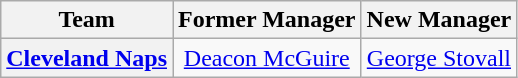<table class="wikitable plainrowheaders" style="text-align:center;">
<tr>
<th>Team</th>
<th>Former Manager</th>
<th>New Manager</th>
</tr>
<tr>
<th scope="row" style="text-align:center;"><a href='#'>Cleveland Naps</a></th>
<td><a href='#'>Deacon McGuire</a></td>
<td><a href='#'>George Stovall</a></td>
</tr>
</table>
